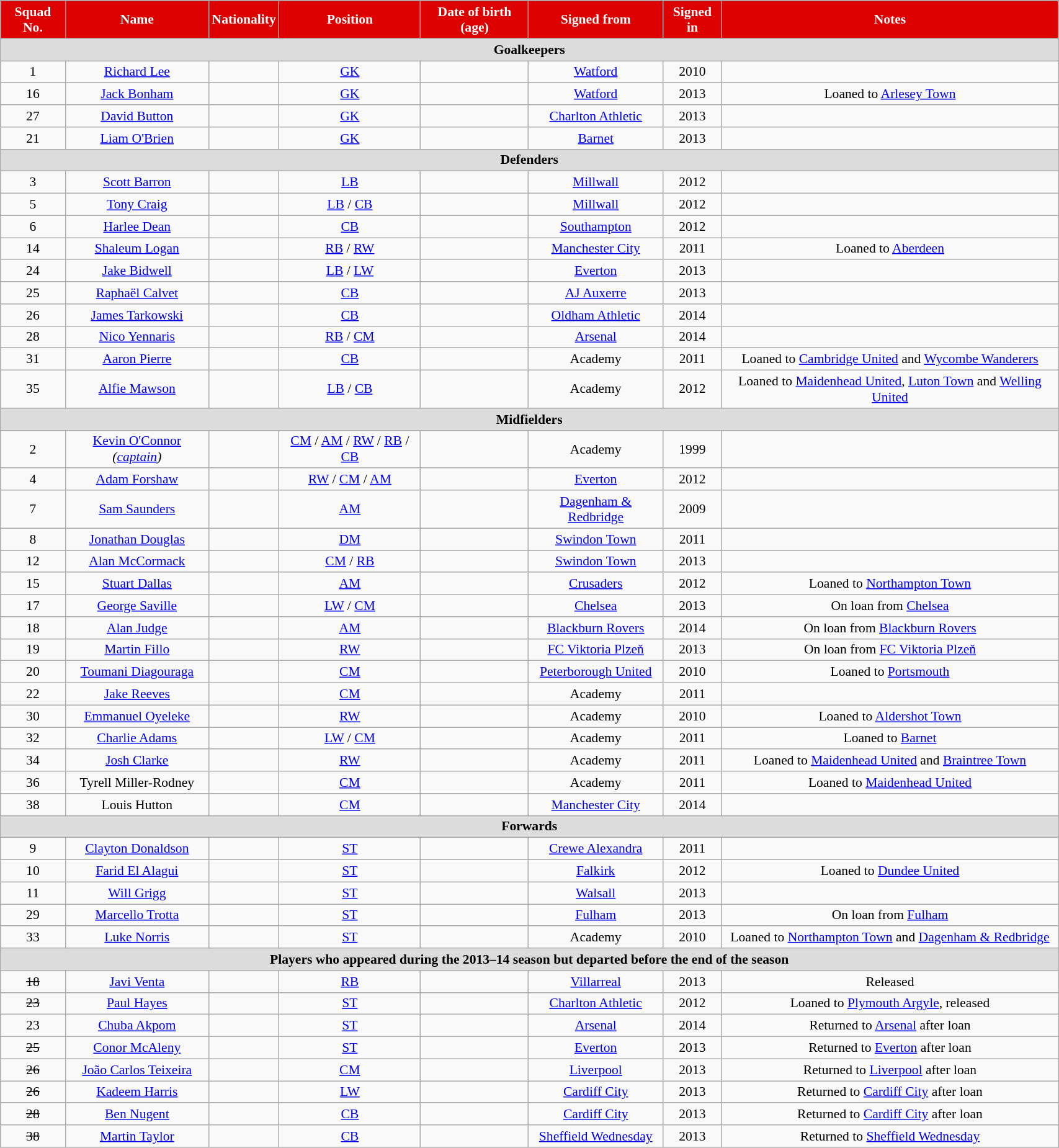<table class="wikitable"  style="text-align:center; font-size:90%; width:90%;">
<tr>
<th style="background:#d00; color:white; text-align:center;">Squad No.</th>
<th style="background:#d00; color:white; text-align:center;">Name</th>
<th style="background:#d00; color:white; text-align:center;">Nationality</th>
<th style="background:#d00; color:white; text-align:center;">Position</th>
<th style="background:#d00; color:white; text-align:center;">Date of birth (age)</th>
<th style="background:#d00; color:white; text-align:center;">Signed from</th>
<th style="background:#d00; color:white; text-align:center;">Signed in</th>
<th style="background:#d00; color:white; text-align:center;">Notes</th>
</tr>
<tr>
<th colspan="8" style="background:#dcdcdc; text-align:center;">Goalkeepers</th>
</tr>
<tr>
<td>1</td>
<td><a href='#'>Richard Lee</a></td>
<td></td>
<td><a href='#'>GK</a></td>
<td></td>
<td><a href='#'>Watford</a></td>
<td>2010</td>
<td></td>
</tr>
<tr>
<td>16</td>
<td><a href='#'>Jack Bonham</a></td>
<td></td>
<td><a href='#'>GK</a></td>
<td></td>
<td><a href='#'>Watford</a></td>
<td>2013</td>
<td>Loaned to <a href='#'>Arlesey Town</a></td>
</tr>
<tr>
<td>27</td>
<td><a href='#'>David Button</a></td>
<td></td>
<td><a href='#'>GK</a></td>
<td></td>
<td><a href='#'>Charlton Athletic</a></td>
<td>2013</td>
<td></td>
</tr>
<tr>
<td>21</td>
<td><a href='#'>Liam O'Brien</a></td>
<td></td>
<td><a href='#'>GK</a></td>
<td></td>
<td><a href='#'>Barnet</a></td>
<td>2013</td>
<td></td>
</tr>
<tr>
<th colspan="8" style="background:#dcdcdc; text-align:center;">Defenders</th>
</tr>
<tr>
<td>3</td>
<td><a href='#'>Scott Barron</a></td>
<td></td>
<td><a href='#'>LB</a></td>
<td></td>
<td><a href='#'>Millwall</a></td>
<td>2012</td>
<td></td>
</tr>
<tr>
<td>5</td>
<td><a href='#'>Tony Craig</a></td>
<td></td>
<td><a href='#'>LB</a> / <a href='#'>CB</a></td>
<td></td>
<td><a href='#'>Millwall</a></td>
<td>2012</td>
<td></td>
</tr>
<tr>
<td>6</td>
<td><a href='#'>Harlee Dean</a></td>
<td></td>
<td><a href='#'>CB</a></td>
<td></td>
<td><a href='#'>Southampton</a></td>
<td>2012</td>
<td></td>
</tr>
<tr>
<td>14</td>
<td><a href='#'>Shaleum Logan</a></td>
<td></td>
<td><a href='#'>RB</a> / <a href='#'>RW</a></td>
<td></td>
<td><a href='#'>Manchester City</a></td>
<td>2011</td>
<td>Loaned to <a href='#'>Aberdeen</a></td>
</tr>
<tr>
<td>24</td>
<td><a href='#'>Jake Bidwell</a></td>
<td></td>
<td><a href='#'>LB</a> / <a href='#'>LW</a></td>
<td></td>
<td><a href='#'>Everton</a></td>
<td>2013</td>
<td></td>
</tr>
<tr>
<td>25</td>
<td><a href='#'>Raphaël Calvet</a></td>
<td></td>
<td><a href='#'>CB</a></td>
<td></td>
<td><a href='#'>AJ Auxerre</a></td>
<td>2013</td>
<td></td>
</tr>
<tr>
<td>26</td>
<td><a href='#'>James Tarkowski</a></td>
<td></td>
<td><a href='#'>CB</a></td>
<td></td>
<td><a href='#'>Oldham Athletic</a></td>
<td>2014</td>
<td></td>
</tr>
<tr>
<td>28</td>
<td><a href='#'>Nico Yennaris</a></td>
<td></td>
<td><a href='#'>RB</a> / <a href='#'>CM</a></td>
<td></td>
<td><a href='#'>Arsenal</a></td>
<td>2014</td>
<td></td>
</tr>
<tr>
<td>31</td>
<td><a href='#'>Aaron Pierre</a></td>
<td></td>
<td><a href='#'>CB</a></td>
<td></td>
<td>Academy</td>
<td>2011</td>
<td>Loaned to <a href='#'>Cambridge United</a> and <a href='#'>Wycombe Wanderers</a></td>
</tr>
<tr>
<td>35</td>
<td><a href='#'>Alfie Mawson</a></td>
<td></td>
<td><a href='#'>LB</a> / <a href='#'>CB</a></td>
<td></td>
<td>Academy</td>
<td>2012</td>
<td>Loaned to <a href='#'>Maidenhead United</a>, <a href='#'>Luton Town</a> and <a href='#'>Welling United</a></td>
</tr>
<tr>
<th colspan="8" style="background:#dcdcdc; text-align:center;">Midfielders</th>
</tr>
<tr>
<td>2</td>
<td><a href='#'>Kevin O'Connor</a> <em>(<a href='#'>captain</a>)</em></td>
<td></td>
<td><a href='#'>CM</a> / <a href='#'>AM</a> / <a href='#'>RW</a> / <a href='#'>RB</a> / <a href='#'>CB</a></td>
<td></td>
<td>Academy</td>
<td>1999</td>
<td></td>
</tr>
<tr>
<td>4</td>
<td><a href='#'>Adam Forshaw</a></td>
<td></td>
<td><a href='#'>RW</a> / <a href='#'>CM</a> / <a href='#'>AM</a></td>
<td></td>
<td><a href='#'>Everton</a></td>
<td>2012</td>
<td></td>
</tr>
<tr>
<td>7</td>
<td><a href='#'>Sam Saunders</a></td>
<td></td>
<td><a href='#'>AM</a></td>
<td></td>
<td><a href='#'>Dagenham & Redbridge</a></td>
<td>2009</td>
<td></td>
</tr>
<tr>
<td>8</td>
<td><a href='#'>Jonathan Douglas</a></td>
<td></td>
<td><a href='#'>DM</a></td>
<td></td>
<td><a href='#'>Swindon Town</a></td>
<td>2011</td>
<td></td>
</tr>
<tr>
<td>12</td>
<td><a href='#'>Alan McCormack</a></td>
<td></td>
<td><a href='#'>CM</a> / <a href='#'>RB</a></td>
<td></td>
<td><a href='#'>Swindon Town</a></td>
<td>2013</td>
<td></td>
</tr>
<tr>
<td>15</td>
<td><a href='#'>Stuart Dallas</a></td>
<td></td>
<td><a href='#'>AM</a></td>
<td></td>
<td><a href='#'>Crusaders</a></td>
<td>2012</td>
<td>Loaned to <a href='#'>Northampton Town</a></td>
</tr>
<tr>
<td>17</td>
<td><a href='#'>George Saville</a></td>
<td></td>
<td><a href='#'>LW</a> / <a href='#'>CM</a></td>
<td></td>
<td><a href='#'>Chelsea</a></td>
<td>2013</td>
<td>On loan from <a href='#'>Chelsea</a></td>
</tr>
<tr>
<td>18</td>
<td><a href='#'>Alan Judge</a></td>
<td></td>
<td><a href='#'>AM</a></td>
<td></td>
<td><a href='#'>Blackburn Rovers</a></td>
<td>2014</td>
<td>On loan from <a href='#'>Blackburn Rovers</a></td>
</tr>
<tr>
<td>19</td>
<td><a href='#'>Martin Fillo</a></td>
<td></td>
<td><a href='#'>RW</a></td>
<td></td>
<td><a href='#'>FC Viktoria Plzeň</a></td>
<td>2013</td>
<td>On loan from <a href='#'>FC Viktoria Plzeň</a></td>
</tr>
<tr>
<td>20</td>
<td><a href='#'>Toumani Diagouraga</a></td>
<td></td>
<td><a href='#'>CM</a></td>
<td></td>
<td><a href='#'>Peterborough United</a></td>
<td>2010</td>
<td>Loaned to <a href='#'>Portsmouth</a></td>
</tr>
<tr>
<td>22</td>
<td><a href='#'>Jake Reeves</a></td>
<td></td>
<td><a href='#'>CM</a></td>
<td></td>
<td>Academy</td>
<td>2011</td>
<td></td>
</tr>
<tr>
<td>30</td>
<td><a href='#'>Emmanuel Oyeleke</a></td>
<td></td>
<td><a href='#'>RW</a></td>
<td></td>
<td>Academy</td>
<td>2010</td>
<td>Loaned to <a href='#'>Aldershot Town</a></td>
</tr>
<tr>
<td>32</td>
<td><a href='#'>Charlie Adams</a></td>
<td></td>
<td><a href='#'>LW</a> / <a href='#'>CM</a></td>
<td></td>
<td>Academy</td>
<td>2011</td>
<td>Loaned to <a href='#'>Barnet</a></td>
</tr>
<tr>
<td>34</td>
<td><a href='#'>Josh Clarke</a></td>
<td></td>
<td><a href='#'>RW</a></td>
<td></td>
<td>Academy</td>
<td>2011</td>
<td>Loaned to <a href='#'>Maidenhead United</a> and <a href='#'>Braintree Town</a></td>
</tr>
<tr>
<td>36</td>
<td>Tyrell Miller-Rodney</td>
<td></td>
<td><a href='#'>CM</a></td>
<td></td>
<td>Academy</td>
<td>2011</td>
<td>Loaned to <a href='#'>Maidenhead United</a></td>
</tr>
<tr>
<td>38</td>
<td>Louis Hutton</td>
<td></td>
<td><a href='#'>CM</a></td>
<td></td>
<td><a href='#'>Manchester City</a></td>
<td>2014</td>
<td></td>
</tr>
<tr>
<th colspan="8" style="background:#dcdcdc; text-align:center;">Forwards</th>
</tr>
<tr>
<td>9</td>
<td><a href='#'>Clayton Donaldson</a></td>
<td></td>
<td><a href='#'>ST</a></td>
<td></td>
<td><a href='#'>Crewe Alexandra</a></td>
<td>2011</td>
<td></td>
</tr>
<tr>
<td>10</td>
<td><a href='#'>Farid El Alagui</a></td>
<td></td>
<td><a href='#'>ST</a></td>
<td></td>
<td><a href='#'>Falkirk</a></td>
<td>2012</td>
<td>Loaned to <a href='#'>Dundee United</a></td>
</tr>
<tr>
<td>11</td>
<td><a href='#'>Will Grigg</a></td>
<td></td>
<td><a href='#'>ST</a></td>
<td></td>
<td><a href='#'>Walsall</a></td>
<td>2013</td>
<td></td>
</tr>
<tr>
<td>29</td>
<td><a href='#'>Marcello Trotta</a></td>
<td></td>
<td><a href='#'>ST</a></td>
<td></td>
<td><a href='#'>Fulham</a></td>
<td>2013</td>
<td>On loan from <a href='#'>Fulham</a></td>
</tr>
<tr>
<td>33</td>
<td><a href='#'>Luke Norris</a></td>
<td></td>
<td><a href='#'>ST</a></td>
<td></td>
<td>Academy</td>
<td>2010</td>
<td>Loaned to <a href='#'>Northampton Town</a> and <a href='#'>Dagenham & Redbridge</a></td>
</tr>
<tr>
<th colspan="8" style="background:#dcdcdc; text-align:center;">Players who appeared during the 2013–14 season but departed before the end of the season</th>
</tr>
<tr>
<td><del>18</del></td>
<td><a href='#'>Javi Venta</a></td>
<td></td>
<td><a href='#'>RB</a></td>
<td></td>
<td><a href='#'>Villarreal</a></td>
<td>2013</td>
<td>Released</td>
</tr>
<tr>
<td><del>23</del></td>
<td><a href='#'>Paul Hayes</a></td>
<td></td>
<td><a href='#'>ST</a></td>
<td></td>
<td><a href='#'>Charlton Athletic</a></td>
<td>2012</td>
<td>Loaned to <a href='#'>Plymouth Argyle</a>, released</td>
</tr>
<tr>
<td>23</td>
<td><a href='#'>Chuba Akpom</a></td>
<td></td>
<td><a href='#'>ST</a></td>
<td></td>
<td><a href='#'>Arsenal</a></td>
<td>2014</td>
<td>Returned to <a href='#'>Arsenal</a> after loan</td>
</tr>
<tr>
<td><del>25</del></td>
<td><a href='#'>Conor McAleny</a></td>
<td></td>
<td><a href='#'>ST</a></td>
<td></td>
<td><a href='#'>Everton</a></td>
<td>2013</td>
<td>Returned to <a href='#'>Everton</a> after loan</td>
</tr>
<tr>
<td><del>26</del></td>
<td><a href='#'>João Carlos Teixeira</a></td>
<td></td>
<td><a href='#'>CM</a></td>
<td></td>
<td><a href='#'>Liverpool</a></td>
<td>2013</td>
<td>Returned to <a href='#'>Liverpool</a> after loan</td>
</tr>
<tr>
<td><del>26</del></td>
<td><a href='#'>Kadeem Harris</a></td>
<td></td>
<td><a href='#'>LW</a></td>
<td></td>
<td><a href='#'>Cardiff City</a></td>
<td>2013</td>
<td>Returned to <a href='#'>Cardiff City</a> after loan</td>
</tr>
<tr>
<td><del>28</del></td>
<td><a href='#'>Ben Nugent</a></td>
<td></td>
<td><a href='#'>CB</a></td>
<td></td>
<td><a href='#'>Cardiff City</a></td>
<td>2013</td>
<td>Returned to <a href='#'>Cardiff City</a> after loan</td>
</tr>
<tr>
<td><del>38</del></td>
<td><a href='#'>Martin Taylor</a></td>
<td></td>
<td><a href='#'>CB</a></td>
<td></td>
<td><a href='#'>Sheffield Wednesday</a></td>
<td>2013</td>
<td>Returned to <a href='#'>Sheffield Wednesday</a></td>
</tr>
</table>
